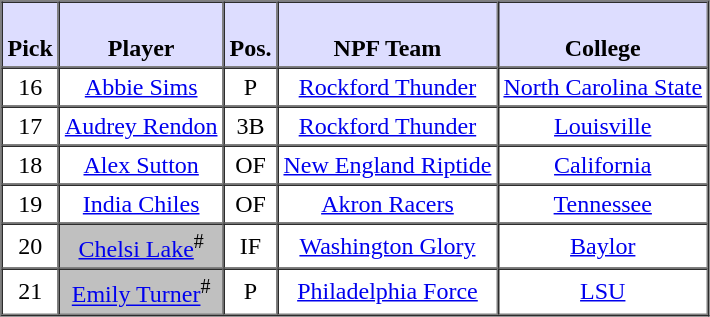<table style="text-align: center" border="1" cellpadding="3" cellspacing="0">
<tr>
<th style="background:#ddf;"><br>Pick</th>
<th style="background:#ddf;"><br>Player</th>
<th style="background:#ddf;"><br>Pos.</th>
<th style="background:#ddf;"><br>NPF Team</th>
<th style="background:#ddf;"><br>College</th>
</tr>
<tr>
<td>16</td>
<td><a href='#'>Abbie Sims</a></td>
<td>P</td>
<td><a href='#'>Rockford Thunder</a></td>
<td><a href='#'>North Carolina State</a></td>
</tr>
<tr>
<td>17</td>
<td><a href='#'>Audrey Rendon</a></td>
<td>3B</td>
<td><a href='#'>Rockford Thunder</a></td>
<td><a href='#'>Louisville</a></td>
</tr>
<tr>
<td>18</td>
<td><a href='#'>Alex Sutton</a></td>
<td>OF</td>
<td><a href='#'>New England Riptide</a></td>
<td><a href='#'>California</a></td>
</tr>
<tr>
<td>19</td>
<td><a href='#'>India Chiles</a></td>
<td>OF</td>
<td><a href='#'>Akron Racers</a></td>
<td><a href='#'>Tennessee</a></td>
</tr>
<tr>
<td>20</td>
<td style="background:#C0C0C0;"><a href='#'>Chelsi Lake</a><sup>#</sup></td>
<td>IF</td>
<td><a href='#'>Washington Glory</a></td>
<td><a href='#'>Baylor</a></td>
</tr>
<tr>
<td>21</td>
<td style="background:#C0C0C0;"><a href='#'>Emily Turner</a><sup>#</sup></td>
<td>P</td>
<td><a href='#'>Philadelphia Force</a></td>
<td><a href='#'>LSU</a></td>
</tr>
</table>
